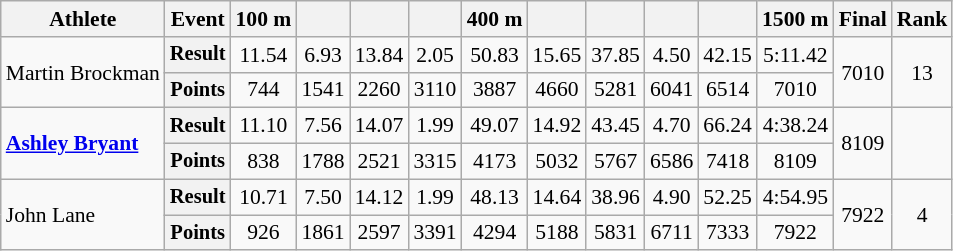<table class="wikitable" style="font-size:90%;">
<tr>
<th>Athlete</th>
<th>Event</th>
<th>100 m</th>
<th></th>
<th></th>
<th></th>
<th>400 m</th>
<th></th>
<th></th>
<th></th>
<th></th>
<th>1500 m</th>
<th>Final</th>
<th>Rank</th>
</tr>
<tr align=center>
<td style="text-align:left;" rowspan="2">Martin Brockman</td>
<th style="font-size:95%">Result</th>
<td>11.54</td>
<td>6.93</td>
<td>13.84</td>
<td>2.05</td>
<td>50.83</td>
<td>15.65</td>
<td>37.85</td>
<td>4.50</td>
<td>42.15</td>
<td>5:11.42</td>
<td rowspan=2>7010</td>
<td rowspan=2>13</td>
</tr>
<tr align=center>
<th style="font-size:95%">Points</th>
<td>744</td>
<td>1541</td>
<td>2260</td>
<td>3110</td>
<td>3887</td>
<td>4660</td>
<td>5281</td>
<td>6041</td>
<td>6514</td>
<td>7010</td>
</tr>
<tr align=center>
<td style="text-align:left;" rowspan="2"><strong><a href='#'>Ashley Bryant</a></strong></td>
<th style="font-size:95%">Result</th>
<td>11.10</td>
<td>7.56</td>
<td>14.07</td>
<td>1.99</td>
<td>49.07</td>
<td>14.92</td>
<td>43.45</td>
<td>4.70</td>
<td>66.24</td>
<td>4:38.24</td>
<td rowspan=2>8109</td>
<td rowspan=2></td>
</tr>
<tr align=center>
<th style="font-size:95%">Points</th>
<td>838</td>
<td>1788</td>
<td>2521</td>
<td>3315</td>
<td>4173</td>
<td>5032</td>
<td>5767</td>
<td>6586</td>
<td>7418</td>
<td>8109</td>
</tr>
<tr align=center>
<td style="text-align:left;" rowspan="2">John Lane</td>
<th style="font-size:95%">Result</th>
<td>10.71</td>
<td>7.50</td>
<td>14.12</td>
<td>1.99</td>
<td>48.13</td>
<td>14.64</td>
<td>38.96</td>
<td>4.90</td>
<td>52.25</td>
<td>4:54.95</td>
<td rowspan=2>7922</td>
<td rowspan=2>4</td>
</tr>
<tr align=center>
<th style="font-size:95%">Points</th>
<td>926</td>
<td>1861</td>
<td>2597</td>
<td>3391</td>
<td>4294</td>
<td>5188</td>
<td>5831</td>
<td>6711</td>
<td>7333</td>
<td>7922</td>
</tr>
</table>
